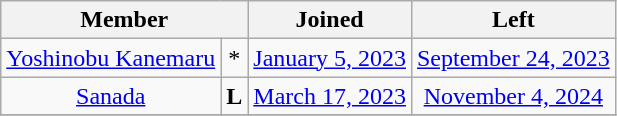<table class="wikitable sortable" style="text-align:center;">
<tr>
<th colspan="2">Member</th>
<th>Joined</th>
<th>Left</th>
</tr>
<tr>
<td><a href='#'>Yoshinobu Kanemaru</a></td>
<td>*</td>
<td><a href='#'>January 5, 2023</a></td>
<td><a href='#'>September 24, 2023</a></td>
</tr>
<tr>
<td><a href='#'>Sanada</a></td>
<td><strong>L</strong></td>
<td><a href='#'>March 17, 2023</a></td>
<td><a href='#'>November 4, 2024</a></td>
</tr>
<tr>
</tr>
</table>
